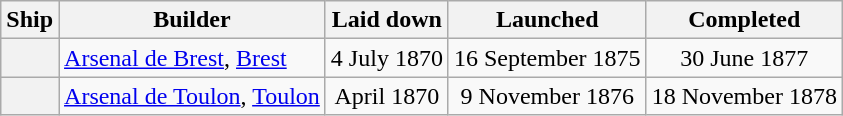<table class="wikitable plainrowheaders" border="1">
<tr>
<th scope="col">Ship</th>
<th scope="col">Builder</th>
<th scope="col">Laid down</th>
<th scope="col">Launched</th>
<th scope="col">Completed</th>
</tr>
<tr>
<th scope="row"></th>
<td><a href='#'>Arsenal de Brest</a>, <a href='#'>Brest</a></td>
<td align=center>4 July 1870</td>
<td align=center>16 September 1875</td>
<td align=center>30 June 1877</td>
</tr>
<tr>
<th scope="row"></th>
<td><a href='#'>Arsenal de Toulon</a>, <a href='#'>Toulon</a></td>
<td align=center>April 1870</td>
<td align=center>9 November 1876</td>
<td align=center>18 November 1878</td>
</tr>
</table>
